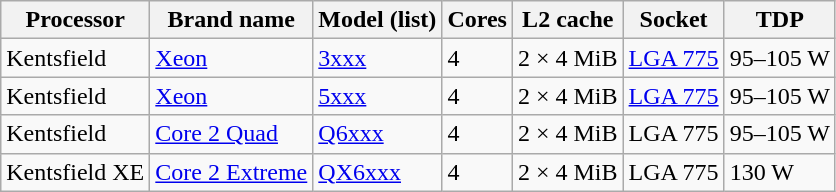<table class="wikitable">
<tr>
<th>Processor</th>
<th>Brand name</th>
<th>Model (list)</th>
<th>Cores</th>
<th>L2 cache</th>
<th>Socket</th>
<th>TDP</th>
</tr>
<tr>
<td>Kentsfield</td>
<td><a href='#'>Xeon</a></td>
<td><a href='#'>3xxx</a></td>
<td>4</td>
<td>2 × 4 MiB</td>
<td><a href='#'>LGA 775</a></td>
<td>95–105 W</td>
</tr>
<tr>
<td>Kentsfield</td>
<td><a href='#'>Xeon</a></td>
<td><a href='#'>5xxx</a></td>
<td>4</td>
<td>2 × 4 MiB</td>
<td><a href='#'>LGA 775</a></td>
<td>95–105 W</td>
</tr>
<tr>
<td>Kentsfield</td>
<td><a href='#'>Core 2 Quad</a></td>
<td><a href='#'>Q6xxx</a></td>
<td>4</td>
<td>2 × 4 MiB</td>
<td>LGA 775</td>
<td>95–105 W</td>
</tr>
<tr>
<td>Kentsfield XE</td>
<td><a href='#'>Core 2 Extreme</a></td>
<td><a href='#'>QX6xxx</a></td>
<td>4</td>
<td>2 × 4 MiB</td>
<td>LGA 775</td>
<td>130 W</td>
</tr>
</table>
